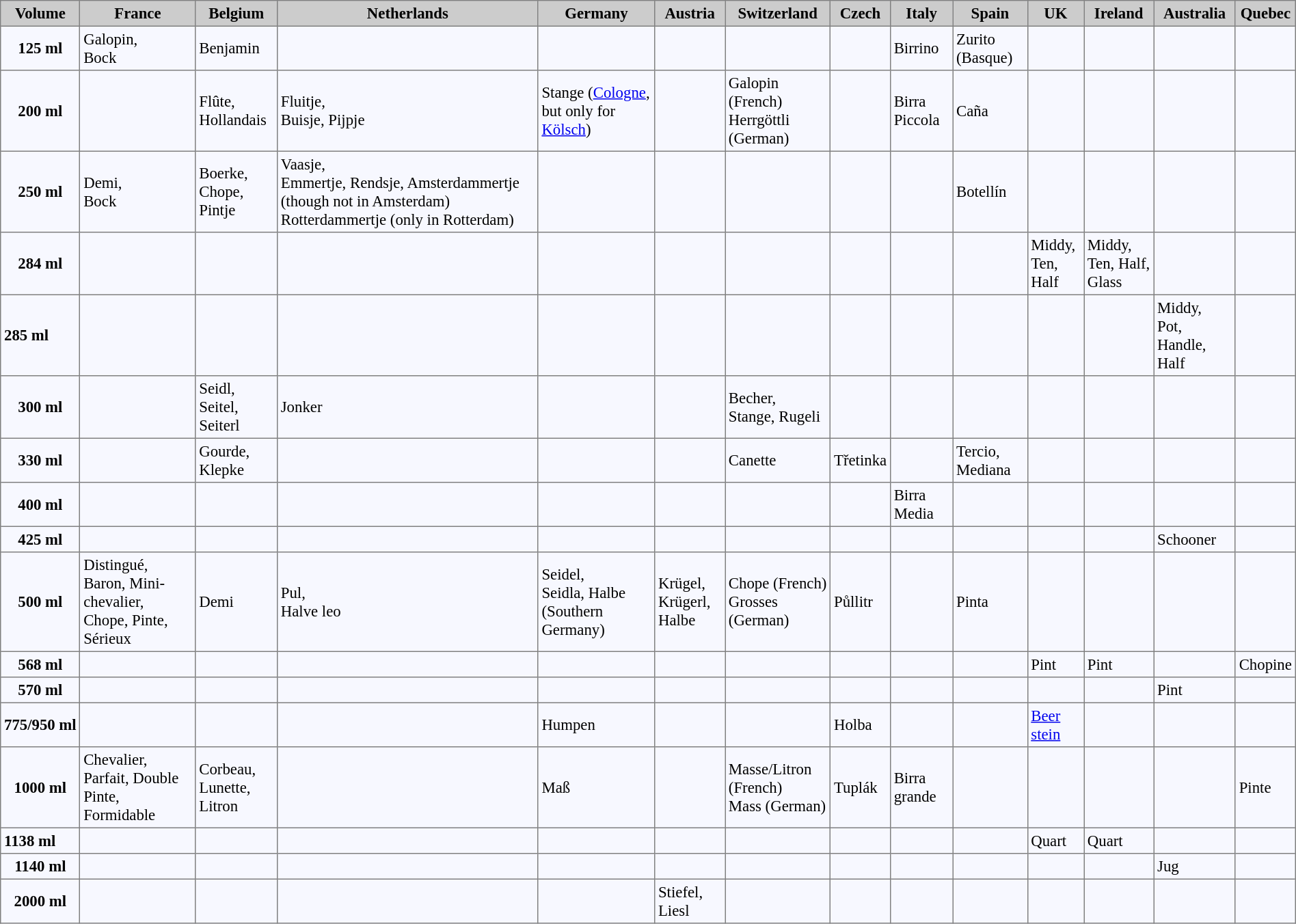<table bgcolor="#f7f8ff" align="center" cellpadding="3" cellspacing="0" border="1" style="font-size: 95%; border: gray solid 1px; border-collapse: collapse;">
<tr bgcolor="#cccccc">
<th>Volume</th>
<th>France</th>
<th>Belgium</th>
<th>Netherlands</th>
<th>Germany</th>
<th>Austria</th>
<th>Switzerland</th>
<th>Czech</th>
<th>Italy</th>
<th>Spain</th>
<th>UK</th>
<th>Ireland</th>
<th>Australia</th>
<th>Quebec</th>
</tr>
<tr>
<td align="center"><strong>125 ml</strong></td>
<td>Galopin,<br>Bock</td>
<td>Benjamin</td>
<td></td>
<td></td>
<td></td>
<td></td>
<td></td>
<td>Birrino</td>
<td>Zurito (Basque)</td>
<td></td>
<td></td>
<td></td>
<td></td>
</tr>
<tr>
<td align="center"><strong>200 ml</strong></td>
<td></td>
<td>Flûte,<br>Hollandais</td>
<td>Fluitje,<br>Buisje,
Pijpje</td>
<td>Stange (<a href='#'>Cologne</a>, but only for <a href='#'>Kölsch</a>)</td>
<td></td>
<td>Galopin (French)<br>Herrgöttli (German)</td>
<td></td>
<td>Birra Piccola</td>
<td>Caña</td>
<td></td>
<td></td>
<td></td>
<td></td>
</tr>
<tr>
<td align="center"><strong>250 ml</strong></td>
<td>Demi,<br>Bock</td>
<td>Boerke,<br>Chope,
Pintje</td>
<td>Vaasje,<br>Emmertje,
Rendsje,
Amsterdammertje (though not in Amsterdam)
Rotterdammertje (only in Rotterdam)</td>
<td></td>
<td></td>
<td></td>
<td></td>
<td></td>
<td>Botellín</td>
<td></td>
<td></td>
<td></td>
<td></td>
</tr>
<tr>
<td align="center"><strong>284 ml</strong></td>
<td></td>
<td></td>
<td></td>
<td></td>
<td></td>
<td></td>
<td></td>
<td></td>
<td></td>
<td>Middy,<br>Ten,
Half</td>
<td>Middy,<br>Ten,
Half,
Glass</td>
<td></td>
<td></td>
</tr>
<tr>
<td><strong>285 ml</strong></td>
<td></td>
<td></td>
<td></td>
<td></td>
<td></td>
<td></td>
<td></td>
<td></td>
<td></td>
<td></td>
<td></td>
<td>Middy,<br>Pot,
Handle,
Half</td>
<td></td>
</tr>
<tr>
<td align="center"><strong>300 ml</strong></td>
<td></td>
<td>Seidl,<br>Seitel,<br>Seiterl</td>
<td>Jonker</td>
<td></td>
<td></td>
<td>Becher,<br>Stange,
Rugeli</td>
<td></td>
<td></td>
<td></td>
<td></td>
<td></td>
<td></td>
<td></td>
</tr>
<tr>
<td align="center"><strong>330 ml</strong></td>
<td></td>
<td>Gourde,<br>Klepke</td>
<td></td>
<td></td>
<td></td>
<td>Canette</td>
<td>Třetinka</td>
<td></td>
<td>Tercio,<br>Mediana</td>
<td></td>
<td></td>
<td></td>
<td></td>
</tr>
<tr>
<td align="center"><strong>400 ml</strong></td>
<td></td>
<td></td>
<td></td>
<td></td>
<td></td>
<td></td>
<td></td>
<td>Birra Media</td>
<td></td>
<td></td>
<td></td>
<td></td>
<td></td>
</tr>
<tr>
<td align="center"><strong>425 ml</strong></td>
<td></td>
<td></td>
<td></td>
<td></td>
<td></td>
<td></td>
<td></td>
<td></td>
<td></td>
<td></td>
<td></td>
<td>Schooner</td>
<td></td>
</tr>
<tr>
<td align="center"><strong>500 ml</strong></td>
<td>Distingué, Baron, Mini-chevalier,<br>Chope,
Pinte, Sérieux</td>
<td>Demi</td>
<td>Pul,<br>Halve leo</td>
<td>Seidel,<br>Seidla,
Halbe (Southern Germany)</td>
<td>Krügel,<br>Krügerl,
Halbe</td>
<td>Chope (French)<br>Grosses (German)</td>
<td>Půllitr</td>
<td></td>
<td>Pinta</td>
<td></td>
<td></td>
<td></td>
<td></td>
</tr>
<tr>
<td align="center"><strong>568 ml</strong></td>
<td></td>
<td></td>
<td></td>
<td></td>
<td></td>
<td></td>
<td></td>
<td></td>
<td></td>
<td>Pint</td>
<td>Pint</td>
<td></td>
<td>Chopine</td>
</tr>
<tr>
<td align="center"><strong>570 ml</strong></td>
<td></td>
<td></td>
<td></td>
<td></td>
<td></td>
<td></td>
<td></td>
<td></td>
<td></td>
<td></td>
<td></td>
<td>Pint</td>
<td></td>
</tr>
<tr>
<td align="center"><strong>775/950 ml</strong></td>
<td></td>
<td></td>
<td></td>
<td>Humpen</td>
<td></td>
<td></td>
<td>Holba</td>
<td></td>
<td></td>
<td><a href='#'>Beer stein</a></td>
<td></td>
<td></td>
<td></td>
</tr>
<tr>
<td align="center"><strong>1000 ml</strong></td>
<td>Chevalier,<br>Parfait,
Double Pinte,
Formidable</td>
<td>Corbeau,<br>Lunette,
Litron</td>
<td></td>
<td>Maß</td>
<td></td>
<td>Masse/Litron (French)<br>Mass (German)</td>
<td>Tuplák</td>
<td>Birra grande</td>
<td></td>
<td></td>
<td></td>
<td></td>
<td>Pinte</td>
</tr>
<tr>
<td><strong>1138 ml</strong></td>
<td></td>
<td></td>
<td></td>
<td></td>
<td></td>
<td></td>
<td></td>
<td></td>
<td></td>
<td>Quart</td>
<td>Quart</td>
<td></td>
<td></td>
</tr>
<tr>
<td align="center"><strong>1140 ml</strong></td>
<td></td>
<td></td>
<td></td>
<td></td>
<td></td>
<td></td>
<td></td>
<td></td>
<td></td>
<td></td>
<td></td>
<td>Jug</td>
<td></td>
</tr>
<tr>
<td align="center"><strong>2000 ml</strong></td>
<td></td>
<td></td>
<td></td>
<td></td>
<td>Stiefel,<br>Liesl</td>
<td></td>
<td></td>
<td></td>
<td></td>
<td></td>
<td></td>
<td></td>
<td></td>
</tr>
</table>
